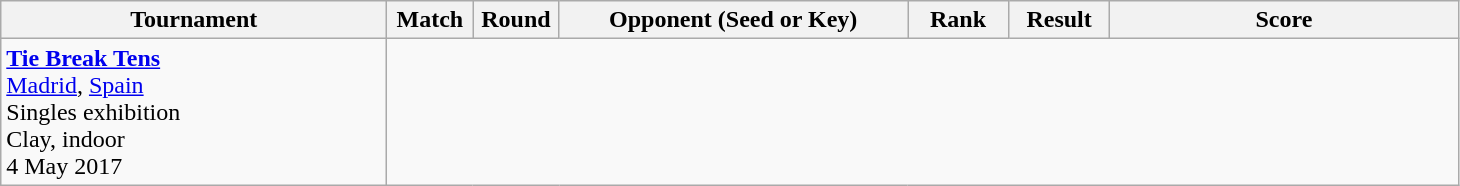<table class="wikitable">
<tr>
<th style="width:250px;">Tournament</th>
<th style="width:50px;">Match</th>
<th style="width:50px;">Round</th>
<th style="width:225px;">Opponent (Seed or Key)</th>
<th style="width:60px;">Rank</th>
<th style="width:60px;">Result</th>
<th style="width:225px;">Score</th>
</tr>
<tr>
<td rowspan="2" style="text-align:left; vertical-align:top;"><strong><a href='#'>Tie Break Tens</a></strong><br> <a href='#'>Madrid</a>, <a href='#'>Spain</a><br>Singles exhibition<br>Clay, indoor<br>4 May 2017<br></td>
</tr>
</table>
